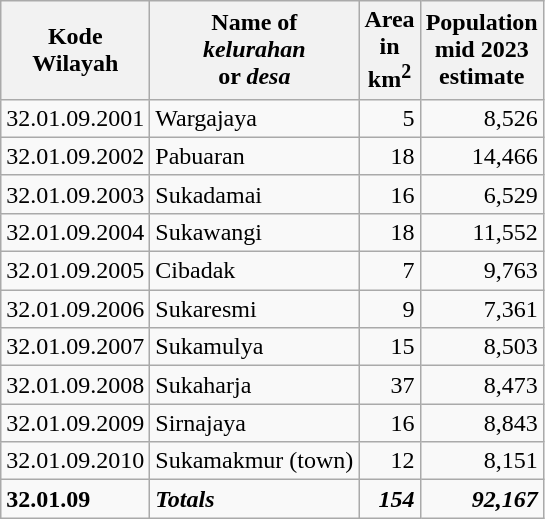<table class="wikitable">
<tr>
<th>Kode <br>Wilayah</th>
<th>Name of <br> <em>kelurahan</em><br> or <em>desa</em></th>
<th>Area <br>in <br>km<sup>2</sup></th>
<th>Population<br>mid 2023<br>estimate</th>
</tr>
<tr>
<td>32.01.09.2001</td>
<td>Wargajaya</td>
<td align="right">5</td>
<td align="right">8,526</td>
</tr>
<tr>
<td>32.01.09.2002</td>
<td>Pabuaran</td>
<td align="right">18</td>
<td align="right">14,466</td>
</tr>
<tr>
<td>32.01.09.2003</td>
<td>Sukadamai</td>
<td align="right">16</td>
<td align="right">6,529</td>
</tr>
<tr>
<td>32.01.09.2004</td>
<td>Sukawangi</td>
<td align="right">18</td>
<td align="right">11,552</td>
</tr>
<tr>
<td>32.01.09.2005</td>
<td>Cibadak</td>
<td align="right">7</td>
<td align="right">9,763</td>
</tr>
<tr>
<td>32.01.09.2006</td>
<td>Sukaresmi</td>
<td align="right">9</td>
<td align="right">7,361</td>
</tr>
<tr>
<td>32.01.09.2007</td>
<td>Sukamulya</td>
<td align="right">15</td>
<td align="right">8,503</td>
</tr>
<tr>
<td>32.01.09.2008</td>
<td>Sukaharja</td>
<td align="right">37</td>
<td align="right">8,473</td>
</tr>
<tr>
<td>32.01.09.2009</td>
<td>Sirnajaya</td>
<td align="right">16</td>
<td align="right">8,843</td>
</tr>
<tr>
<td>32.01.09.2010</td>
<td>Sukamakmur (town)</td>
<td align="right">12</td>
<td align="right">8,151</td>
</tr>
<tr>
<td><strong>32.01.09</strong></td>
<td><strong><em>Totals</em></strong></td>
<td align="right"><strong><em>154</em></strong></td>
<td align="right"><strong><em>92,167</em></strong></td>
</tr>
</table>
